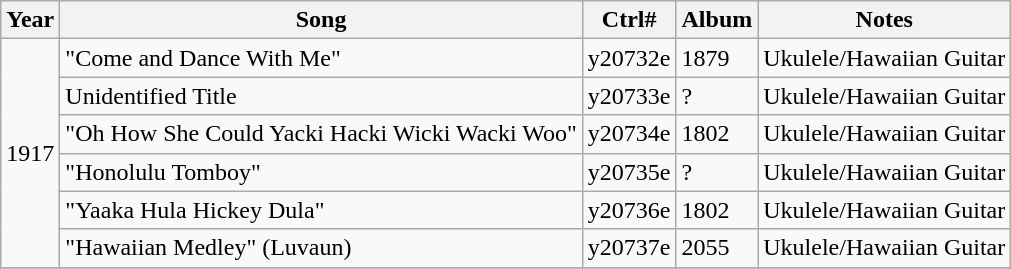<table class="wikitable">
<tr>
<th>Year</th>
<th>Song</th>
<th>Ctrl#</th>
<th>Album</th>
<th>Notes</th>
</tr>
<tr>
<td rowspan=6>1917</td>
<td>"Come and Dance With Me"</td>
<td>y20732e</td>
<td>1879</td>
<td>Ukulele/Hawaiian Guitar</td>
</tr>
<tr>
<td>Unidentified Title</td>
<td>y20733e</td>
<td>?</td>
<td>Ukulele/Hawaiian Guitar</td>
</tr>
<tr>
<td>"Oh How She Could Yacki Hacki Wicki Wacki Woo"</td>
<td>y20734e</td>
<td>1802</td>
<td>Ukulele/Hawaiian Guitar</td>
</tr>
<tr>
<td>"Honolulu Tomboy"</td>
<td>y20735e</td>
<td>?</td>
<td>Ukulele/Hawaiian Guitar</td>
</tr>
<tr>
<td>"Yaaka Hula Hickey Dula"</td>
<td>y20736e</td>
<td>1802</td>
<td>Ukulele/Hawaiian Guitar</td>
</tr>
<tr>
<td>"Hawaiian Medley" (Luvaun)</td>
<td>y20737e</td>
<td>2055</td>
<td>Ukulele/Hawaiian Guitar</td>
</tr>
<tr>
</tr>
</table>
